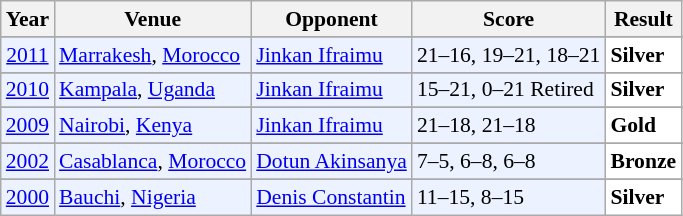<table class="sortable wikitable" style="font-size: 90%;">
<tr>
<th>Year</th>
<th>Venue</th>
<th>Opponent</th>
<th>Score</th>
<th>Result</th>
</tr>
<tr>
</tr>
<tr style="background:#ECF2FF">
<td align="center"><a href='#'>2011</a></td>
<td align="left"><a href='#'>Marrakesh</a>, <a href='#'>Morocco</a></td>
<td align="left"> <a href='#'>Jinkan Ifraimu</a></td>
<td align="left">21–16, 19–21, 18–21</td>
<td style="text-align:left; background:white"> <strong>Silver</strong></td>
</tr>
<tr>
</tr>
<tr style="background:#ECF2FF">
<td align="center"><a href='#'>2010</a></td>
<td align="left"><a href='#'>Kampala</a>, <a href='#'>Uganda</a></td>
<td align="left"> <a href='#'>Jinkan Ifraimu</a></td>
<td align="left">15–21, 0–21 Retired</td>
<td style="text-align:left; background:white"> <strong>Silver</strong></td>
</tr>
<tr>
</tr>
<tr style="background:#ECF2FF">
<td align="center"><a href='#'>2009</a></td>
<td align="left"><a href='#'>Nairobi</a>, <a href='#'>Kenya</a></td>
<td align="left"> <a href='#'>Jinkan Ifraimu</a></td>
<td align="left">21–18, 21–18</td>
<td style="text-align:left; background:white"> <strong>Gold</strong></td>
</tr>
<tr>
</tr>
<tr style="background:#ECF2FF">
<td align="center"><a href='#'>2002</a></td>
<td align="left"><a href='#'>Casablanca</a>, <a href='#'>Morocco</a></td>
<td align="left"> <a href='#'>Dotun Akinsanya</a></td>
<td align="left">7–5, 6–8, 6–8</td>
<td style="text-align:left; background:white"> <strong>Bronze</strong></td>
</tr>
<tr>
</tr>
<tr style="background:#ECF2FF">
<td align="center"><a href='#'>2000</a></td>
<td align="left"><a href='#'>Bauchi</a>, <a href='#'>Nigeria</a></td>
<td align="left"> <a href='#'>Denis Constantin</a></td>
<td align="left">11–15, 8–15</td>
<td style="text-align:left; background:white"> <strong>Silver</strong></td>
</tr>
</table>
